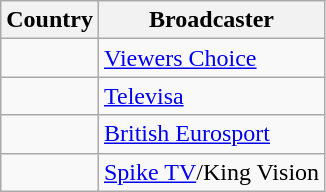<table class="wikitable">
<tr>
<th align=center>Country</th>
<th align=center>Broadcaster</th>
</tr>
<tr>
<td></td>
<td><a href='#'>Viewers Choice</a></td>
</tr>
<tr>
<td></td>
<td><a href='#'>Televisa</a></td>
</tr>
<tr>
<td></td>
<td><a href='#'>British Eurosport</a></td>
</tr>
<tr>
<td></td>
<td><a href='#'>Spike TV</a>/King Vision</td>
</tr>
</table>
